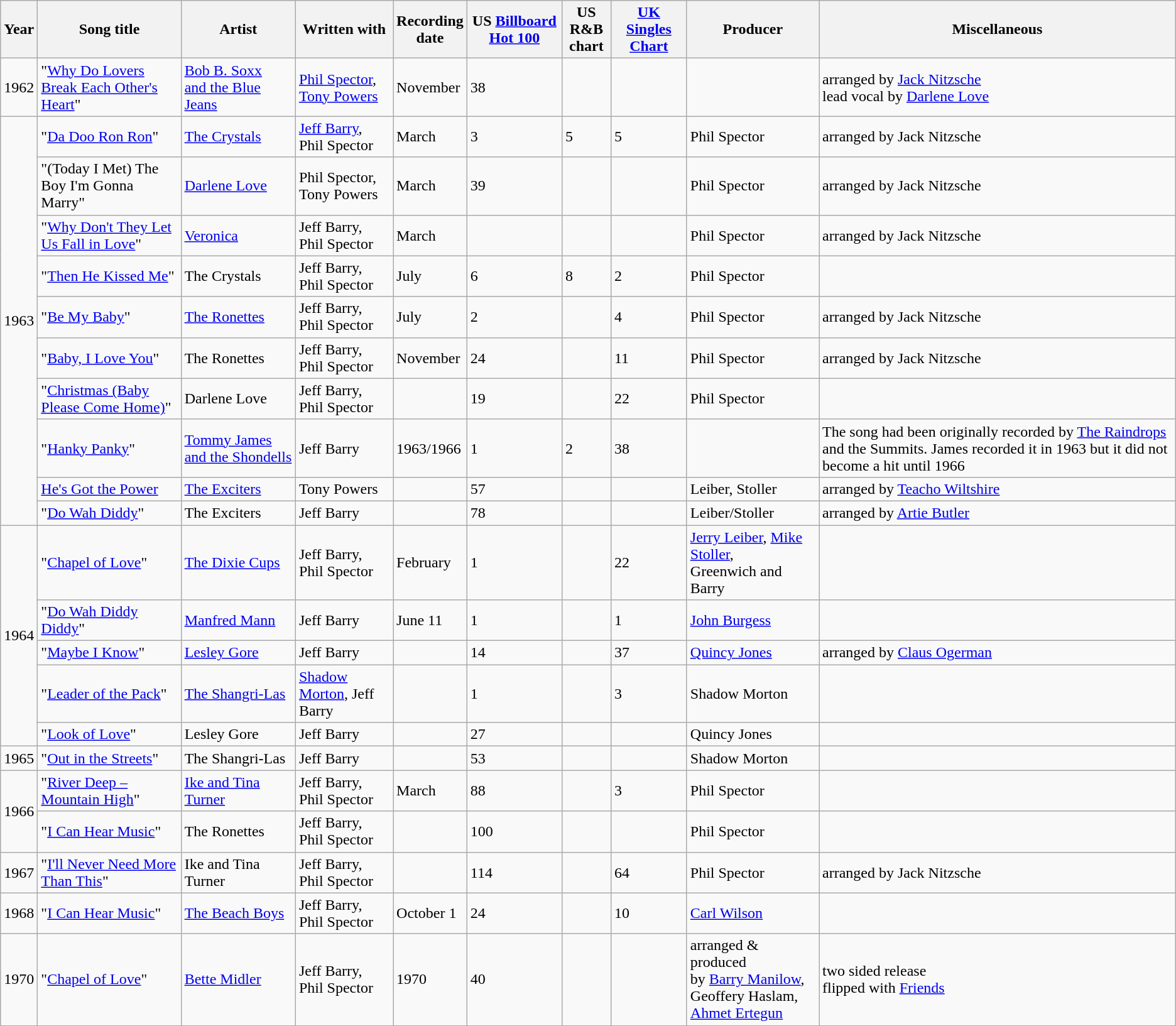<table class="wikitable sortable">
<tr>
<th rowspan="1">Year</th>
<th>Song title</th>
<th>Artist</th>
<th>Written with</th>
<th>Recording<br>date</th>
<th>US <a href='#'>Billboard Hot 100</a></th>
<th>US R&B<br> chart</th>
<th><a href='#'>UK Singles Chart</a></th>
<th>Producer</th>
<th>Miscellaneous</th>
</tr>
<tr>
<td rowspan="1">1962</td>
<td>"<a href='#'>Why Do Lovers Break Each Other's Heart</a>"</td>
<td><a href='#'>Bob B. Soxx<br> and the Blue Jeans</a></td>
<td><a href='#'>Phil Spector</a>, <a href='#'>Tony Powers</a></td>
<td>November</td>
<td>38</td>
<td></td>
<td></td>
<td></td>
<td>arranged by <a href='#'>Jack Nitzsche</a><br>lead vocal by <a href='#'>Darlene Love</a></td>
</tr>
<tr>
<td rowspan="10">1963</td>
<td>"<a href='#'>Da Doo Ron Ron</a>"</td>
<td><a href='#'>The Crystals</a></td>
<td><a href='#'>Jeff Barry</a>, Phil Spector</td>
<td>March</td>
<td>3</td>
<td>5</td>
<td>5</td>
<td>Phil Spector</td>
<td>arranged by Jack Nitzsche</td>
</tr>
<tr>
<td>"(Today I Met) The Boy I'm Gonna Marry"</td>
<td><a href='#'>Darlene Love</a></td>
<td>Phil Spector, Tony Powers</td>
<td>March</td>
<td>39</td>
<td></td>
<td></td>
<td>Phil Spector</td>
<td>arranged by Jack Nitzsche</td>
</tr>
<tr>
<td>"<a href='#'>Why Don't They Let Us Fall in Love</a>"</td>
<td><a href='#'>Veronica</a></td>
<td>Jeff Barry, Phil Spector</td>
<td>March</td>
<td></td>
<td></td>
<td></td>
<td>Phil Spector</td>
<td>arranged by Jack Nitzsche</td>
</tr>
<tr>
<td>"<a href='#'>Then He Kissed Me</a>"</td>
<td>The Crystals</td>
<td>Jeff Barry, Phil Spector</td>
<td>July</td>
<td>6</td>
<td>8</td>
<td>2</td>
<td>Phil Spector</td>
<td></td>
</tr>
<tr>
<td>"<a href='#'>Be My Baby</a>"</td>
<td><a href='#'>The Ronettes</a></td>
<td>Jeff Barry, Phil Spector</td>
<td>July</td>
<td>2</td>
<td></td>
<td>4</td>
<td>Phil Spector</td>
<td>arranged by Jack Nitzsche</td>
</tr>
<tr>
<td>"<a href='#'>Baby, I Love You</a>"</td>
<td>The Ronettes</td>
<td>Jeff Barry, Phil Spector</td>
<td>November</td>
<td>24</td>
<td></td>
<td>11</td>
<td>Phil Spector</td>
<td>arranged by Jack Nitzsche</td>
</tr>
<tr>
<td>"<a href='#'>Christmas (Baby Please Come Home)</a>"</td>
<td>Darlene Love</td>
<td>Jeff Barry, Phil Spector</td>
<td></td>
<td>19</td>
<td></td>
<td>22</td>
<td>Phil Spector</td>
<td></td>
</tr>
<tr>
<td>"<a href='#'>Hanky Panky</a>"</td>
<td><a href='#'>Tommy James and the Shondells</a></td>
<td>Jeff Barry</td>
<td>1963/1966</td>
<td>1</td>
<td>2</td>
<td>38</td>
<td></td>
<td>The song had been originally recorded by <a href='#'>The Raindrops</a> and the Summits. James recorded it in 1963 but it did not become a hit until 1966</td>
</tr>
<tr>
<td><a href='#'>He's Got the Power</a></td>
<td><a href='#'>The Exciters</a></td>
<td>Tony Powers</td>
<td></td>
<td>57</td>
<td></td>
<td></td>
<td>Leiber, Stoller</td>
<td>arranged by <a href='#'>Teacho Wiltshire</a></td>
</tr>
<tr>
<td>"<a href='#'>Do Wah Diddy</a>"</td>
<td>The Exciters</td>
<td>Jeff Barry</td>
<td></td>
<td>78</td>
<td></td>
<td></td>
<td>Leiber/Stoller</td>
<td>arranged by <a href='#'>Artie Butler</a></td>
</tr>
<tr>
<td rowspan="5">1964</td>
<td>"<a href='#'>Chapel of Love</a>"</td>
<td><a href='#'>The Dixie Cups</a></td>
<td>Jeff Barry, Phil Spector</td>
<td>February</td>
<td>1</td>
<td></td>
<td>22</td>
<td><a href='#'>Jerry Leiber</a>, <a href='#'>Mike Stoller</a>,<br>Greenwich and Barry</td>
<td></td>
</tr>
<tr>
<td>"<a href='#'>Do Wah Diddy Diddy</a>"</td>
<td><a href='#'>Manfred Mann</a></td>
<td>Jeff Barry</td>
<td>June 11</td>
<td>1</td>
<td></td>
<td>1</td>
<td><a href='#'>John Burgess</a></td>
<td></td>
</tr>
<tr>
<td>"<a href='#'>Maybe I Know</a>"</td>
<td><a href='#'>Lesley Gore</a></td>
<td>Jeff Barry</td>
<td></td>
<td>14</td>
<td></td>
<td>37</td>
<td><a href='#'>Quincy Jones</a></td>
<td>arranged by <a href='#'>Claus Ogerman</a></td>
</tr>
<tr>
<td>"<a href='#'>Leader of the Pack</a>"</td>
<td><a href='#'>The Shangri-Las</a></td>
<td><a href='#'>Shadow Morton</a>, Jeff Barry</td>
<td></td>
<td>1</td>
<td></td>
<td>3</td>
<td>Shadow Morton</td>
<td></td>
</tr>
<tr>
<td>"<a href='#'>Look of Love</a>"</td>
<td>Lesley Gore</td>
<td>Jeff Barry</td>
<td></td>
<td>27</td>
<td></td>
<td></td>
<td>Quincy Jones</td>
<td></td>
</tr>
<tr>
<td rowspan="1">1965</td>
<td>"<a href='#'>Out in the Streets</a>"</td>
<td>The Shangri-Las</td>
<td>Jeff Barry</td>
<td></td>
<td>53</td>
<td></td>
<td></td>
<td>Shadow Morton</td>
<td></td>
</tr>
<tr>
<td rowspan="2">1966</td>
<td>"<a href='#'>River Deep – Mountain High</a>"</td>
<td><a href='#'>Ike and Tina Turner</a></td>
<td>Jeff Barry, Phil Spector</td>
<td>March</td>
<td>88</td>
<td></td>
<td>3</td>
<td>Phil Spector</td>
<td></td>
</tr>
<tr>
<td>"<a href='#'>I Can Hear Music</a>"</td>
<td>The Ronettes</td>
<td>Jeff Barry, Phil Spector</td>
<td></td>
<td>100</td>
<td></td>
<td></td>
<td>Phil Spector</td>
<td></td>
</tr>
<tr>
<td>1967</td>
<td>"<a href='#'>I'll Never Need More Than This</a>"</td>
<td>Ike and Tina Turner</td>
<td>Jeff Barry, Phil Spector</td>
<td></td>
<td>114</td>
<td></td>
<td>64</td>
<td>Phil Spector</td>
<td>arranged by Jack Nitzsche</td>
</tr>
<tr>
<td rowspan="1">1968</td>
<td>"<a href='#'>I Can Hear Music</a>"</td>
<td><a href='#'>The Beach Boys</a></td>
<td>Jeff Barry, Phil Spector</td>
<td>October 1</td>
<td>24</td>
<td></td>
<td>10</td>
<td><a href='#'>Carl Wilson</a></td>
<td></td>
</tr>
<tr>
<td rowspan="1">1970</td>
<td>"<a href='#'>Chapel of Love</a>"</td>
<td><a href='#'>Bette Midler</a></td>
<td>Jeff Barry, Phil Spector</td>
<td>1970</td>
<td>40</td>
<td></td>
<td></td>
<td>arranged & produced<br>by <a href='#'>Barry Manilow</a>,<br>Geoffery Haslam, <a href='#'>Ahmet Ertegun</a></td>
<td>two sided release<br>flipped with <a href='#'>Friends</a></td>
</tr>
<tr>
</tr>
</table>
